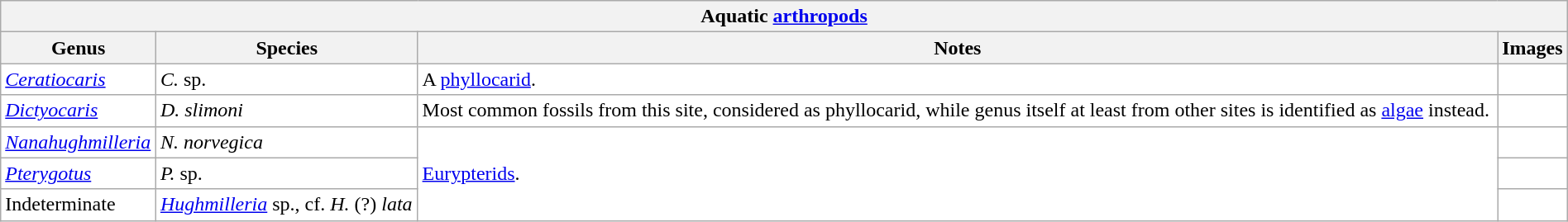<table class="wikitable sortable" style="background:white; width:100%;">
<tr>
<th colspan="4" align="center">Aquatic <a href='#'>arthropods</a></th>
</tr>
<tr>
<th>Genus</th>
<th>Species</th>
<th>Notes</th>
<th>Images</th>
</tr>
<tr>
<td><em><a href='#'>Ceratiocaris</a></em></td>
<td><em>C. </em>sp.</td>
<td>A <a href='#'>phyllocarid</a>.</td>
<td></td>
</tr>
<tr>
<td><em><a href='#'>Dictyocaris</a></em></td>
<td><em>D. slimoni</em></td>
<td>Most common fossils from this site, considered as phyllocarid, while genus itself at least from other sites is identified as <a href='#'>algae</a> instead.</td>
<td></td>
</tr>
<tr>
<td><em><a href='#'>Nanahughmilleria</a></em></td>
<td><em>N. norvegica</em></td>
<td rowspan="3"><a href='#'>Eurypterids</a>.</td>
<td></td>
</tr>
<tr>
<td><em><a href='#'>Pterygotus</a></em></td>
<td><em>P. </em>sp.</td>
<td></td>
</tr>
<tr>
<td>Indeterminate</td>
<td><em><a href='#'>Hughmilleria</a></em> sp., cf. <em>H.</em> (?) <em>lata</em></td>
<td></td>
</tr>
</table>
